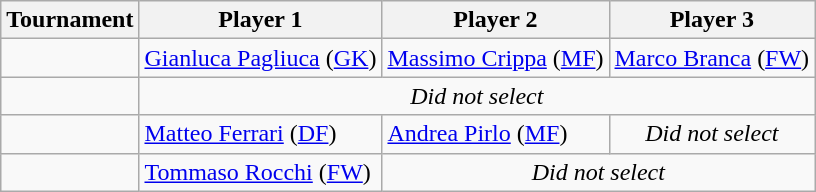<table class="wikitable">
<tr>
<th>Tournament</th>
<th>Player 1</th>
<th>Player 2</th>
<th>Player 3</th>
</tr>
<tr>
<td></td>
<td><a href='#'>Gianluca Pagliuca</a> (<a href='#'>GK</a>)</td>
<td><a href='#'>Massimo Crippa</a> (<a href='#'>MF</a>)</td>
<td><a href='#'>Marco Branca</a> (<a href='#'>FW</a>)</td>
</tr>
<tr>
<td></td>
<td colspan="3" align="center"><em>Did not select</em></td>
</tr>
<tr>
<td></td>
<td><a href='#'>Matteo Ferrari</a> (<a href='#'>DF</a>)</td>
<td><a href='#'>Andrea Pirlo</a> (<a href='#'>MF</a>)</td>
<td align="center"><em>Did not select</em></td>
</tr>
<tr>
<td></td>
<td><a href='#'>Tommaso Rocchi</a>  (<a href='#'>FW</a>)</td>
<td colspan="2" align="center"><em>Did not select</em></td>
</tr>
</table>
